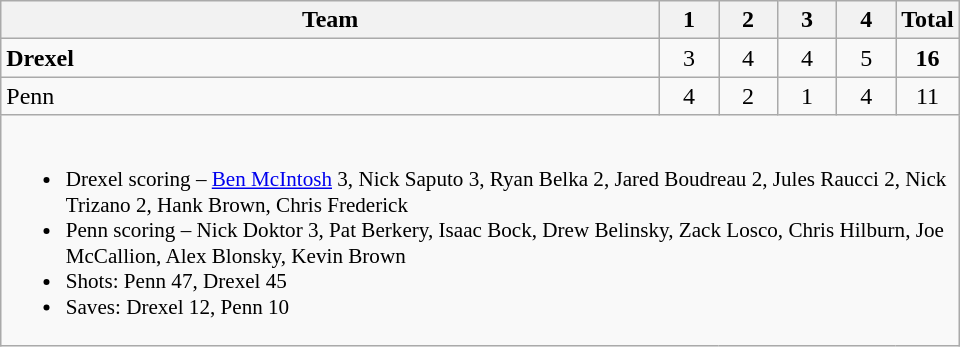<table class="wikitable" style="text-align:center; max-width:40em">
<tr>
<th>Team</th>
<th style="width:2em">1</th>
<th style="width:2em">2</th>
<th style="width:2em">3</th>
<th style="width:2em">4</th>
<th style="width:2em">Total</th>
</tr>
<tr>
<td style="text-align:left"><strong>Drexel</strong></td>
<td>3</td>
<td>4</td>
<td>4</td>
<td>5</td>
<td><strong>16</strong></td>
</tr>
<tr>
<td style="text-align:left">Penn</td>
<td>4</td>
<td>2</td>
<td>1</td>
<td>4</td>
<td>11</td>
</tr>
<tr>
<td colspan=6 style="text-align:left; font-size:88%;"><br><ul><li>Drexel scoring – <a href='#'>Ben McIntosh</a> 3, Nick Saputo 3, Ryan Belka 2, Jared Boudreau 2, Jules Raucci 2, Nick Trizano 2, Hank Brown, Chris Frederick</li><li>Penn scoring – Nick Doktor 3, Pat Berkery, Isaac Bock, Drew Belinsky, Zack Losco, Chris Hilburn, Joe McCallion, Alex Blonsky, Kevin Brown</li><li>Shots: Penn 47, Drexel 45</li><li>Saves: Drexel 12, Penn 10</li></ul></td>
</tr>
</table>
